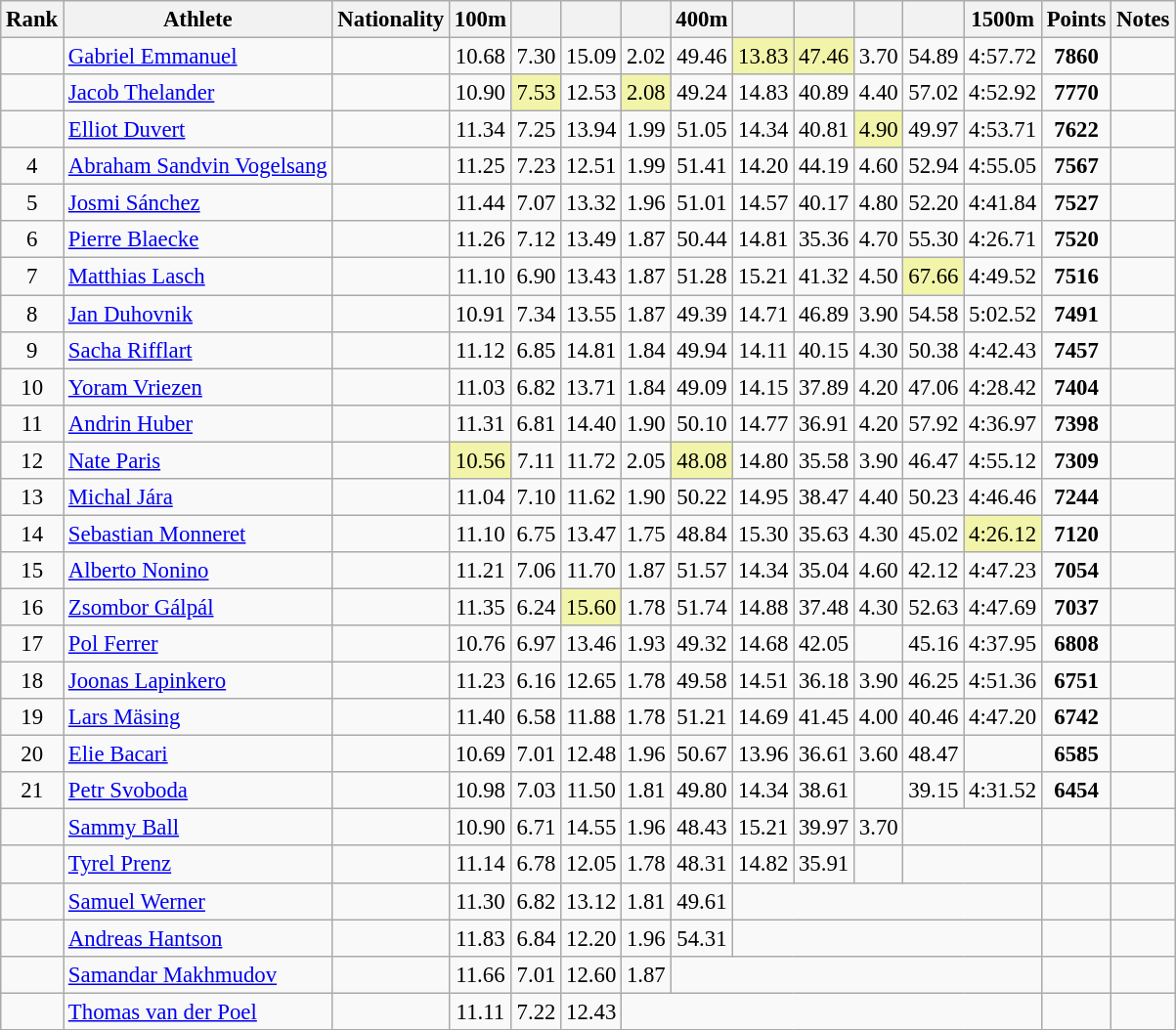<table class="wikitable sortable" style=" text-align:center; font-size:95%;">
<tr>
<th>Rank</th>
<th>Athlete</th>
<th>Nationality</th>
<th>100m</th>
<th></th>
<th></th>
<th></th>
<th>400m</th>
<th></th>
<th></th>
<th></th>
<th></th>
<th>1500m</th>
<th>Points</th>
<th>Notes</th>
</tr>
<tr>
<td></td>
<td align=left><a href='#'>Gabriel Emmanuel</a></td>
<td align=left></td>
<td>10.68 </td>
<td>7.30 </td>
<td>15.09</td>
<td>2.02</td>
<td>49.46 </td>
<td bgcolor=#F2F5A9>13.83 </td>
<td bgcolor=#F2F5A9>47.46</td>
<td>3.70</td>
<td>54.89</td>
<td>4:57.72  </td>
<td><strong>7860</strong></td>
<td></td>
</tr>
<tr>
<td></td>
<td align=left><a href='#'>Jacob Thelander</a></td>
<td align=left></td>
<td>10.90 </td>
<td bgcolor=#F2F5A9>7.53 </td>
<td>12.53</td>
<td bgcolor=#F2F5A9>2.08</td>
<td>49.24 </td>
<td>14.83</td>
<td>40.89</td>
<td>4.40 </td>
<td>57.02</td>
<td>4:52.92</td>
<td><strong>7770</strong></td>
<td></td>
</tr>
<tr>
<td></td>
<td align=left><a href='#'>Elliot Duvert</a></td>
<td align=left></td>
<td>11.34 </td>
<td>7.25 </td>
<td>13.94 </td>
<td>1.99</td>
<td>51.05 </td>
<td>14.34 </td>
<td>40.81</td>
<td bgcolor=#F2F5A9>4.90 </td>
<td>49.97 </td>
<td>4:53.71</td>
<td><strong>7622</strong></td>
<td></td>
</tr>
<tr>
<td>4</td>
<td align=left><a href='#'>Abraham Sandvin Vogelsang</a></td>
<td align=left></td>
<td>11.25 </td>
<td>7.23 </td>
<td>12.51</td>
<td>1.99</td>
<td>51.41 </td>
<td>14.20 </td>
<td>44.19 </td>
<td>4.60 </td>
<td>52.94 </td>
<td>4:55.05</td>
<td><strong>7567</strong></td>
<td></td>
</tr>
<tr>
<td>5</td>
<td align=left><a href='#'>Josmi Sánchez</a></td>
<td align=left></td>
<td>11.44</td>
<td>7.07 </td>
<td>13.32 </td>
<td>1.96 </td>
<td>51.01 </td>
<td>14.57 </td>
<td>40.17</td>
<td>4.80 </td>
<td>52.20</td>
<td>4:41.84</td>
<td><strong>7527</strong></td>
<td></td>
</tr>
<tr>
<td>6</td>
<td align=left><a href='#'>Pierre Blaecke</a></td>
<td align=left></td>
<td>11.26 </td>
<td>7.12 </td>
<td>13.49 </td>
<td>1.87</td>
<td>50.44</td>
<td>14.81</td>
<td>35.36</td>
<td>4.70</td>
<td>55.30 </td>
<td>4:26.71</td>
<td><strong>7520</strong></td>
<td></td>
</tr>
<tr>
<td>7</td>
<td align=left><a href='#'>Matthias Lasch</a></td>
<td align=left></td>
<td>11.10 </td>
<td>6.90</td>
<td>13.43</td>
<td>1.87 </td>
<td>51.28</td>
<td>15.21</td>
<td>41.32 </td>
<td>4.50 </td>
<td bgcolor=#F2F5A9>67.66 </td>
<td>4:49.52 </td>
<td><strong>7516</strong></td>
<td></td>
</tr>
<tr>
<td>8</td>
<td align=left><a href='#'>Jan Duhovnik</a></td>
<td align=left></td>
<td>10.91 </td>
<td>7.34 </td>
<td>13.55</td>
<td>1.87</td>
<td>49.39 </td>
<td>14.71 </td>
<td>46.89</td>
<td>3.90 </td>
<td>54.58 </td>
<td>5:02.52 </td>
<td><strong>7491</strong></td>
<td></td>
</tr>
<tr>
<td>9</td>
<td align=left><a href='#'>Sacha Rifflart</a></td>
<td align=left></td>
<td>11.12 </td>
<td>6.85</td>
<td>14.81</td>
<td>1.84</td>
<td>49.94 </td>
<td>14.11</td>
<td>40.15</td>
<td>4.30</td>
<td>50.38 </td>
<td>4:42.43</td>
<td><strong>7457</strong></td>
<td></td>
</tr>
<tr>
<td>10</td>
<td align=left><a href='#'>Yoram Vriezen</a></td>
<td align=left></td>
<td>11.03</td>
<td>6.82 </td>
<td>13.71 </td>
<td>1.84</td>
<td>49.09</td>
<td>14.15</td>
<td>37.89</td>
<td>4.20</td>
<td>47.06</td>
<td>4:28.42 </td>
<td><strong>7404</strong></td>
<td></td>
</tr>
<tr>
<td>11</td>
<td align=left><a href='#'>Andrin Huber</a></td>
<td align=left></td>
<td>11.31</td>
<td>6.81 </td>
<td>14.40 </td>
<td>1.90</td>
<td>50.10 </td>
<td>14.77 </td>
<td>36.91</td>
<td>4.20</td>
<td>57.92 </td>
<td>4:36.97</td>
<td><strong>7398</strong></td>
<td></td>
</tr>
<tr>
<td>12</td>
<td align=left><a href='#'>Nate Paris</a></td>
<td align=left></td>
<td bgcolor=#F2F5A9>10.56</td>
<td>7.11 </td>
<td>11.72</td>
<td>2.05 </td>
<td bgcolor=#F2F5A9>48.08 </td>
<td>14.80 </td>
<td>35.58 </td>
<td>3.90</td>
<td>46.47 </td>
<td>4:55.12 </td>
<td><strong>7309</strong></td>
<td></td>
</tr>
<tr>
<td>13</td>
<td align=left><a href='#'>Michal Jára</a></td>
<td align=left></td>
<td>11.04</td>
<td>7.10</td>
<td>11.62</td>
<td>1.90 </td>
<td>50.22</td>
<td>14.95</td>
<td>38.47</td>
<td>4.40</td>
<td>50.23</td>
<td>4:46.46</td>
<td><strong>7244</strong></td>
<td></td>
</tr>
<tr>
<td>14</td>
<td align=left><a href='#'>Sebastian Monneret</a></td>
<td align=left></td>
<td>11.10 </td>
<td>6.75 </td>
<td>13.47</td>
<td>1.75</td>
<td>48.84 </td>
<td>15.30</td>
<td>35.63</td>
<td>4.30</td>
<td>45.02</td>
<td bgcolor=#F2F5A9>4:26.12 </td>
<td><strong>7120</strong></td>
<td></td>
</tr>
<tr>
<td>15</td>
<td align=left><a href='#'>Alberto Nonino</a></td>
<td align=left></td>
<td>11.21 </td>
<td>7.06</td>
<td>11.70</td>
<td>1.87</td>
<td>51.57</td>
<td>14.34</td>
<td>35.04</td>
<td>4.60 </td>
<td>42.12</td>
<td>4:47.23</td>
<td><strong>7054</strong></td>
<td></td>
</tr>
<tr>
<td>16</td>
<td align=left><a href='#'>Zsombor Gálpál</a></td>
<td align=left></td>
<td>11.35</td>
<td>6.24</td>
<td bgcolor=#F2F5A9>15.60</td>
<td>1.78</td>
<td>51.74 </td>
<td>14.88</td>
<td>37.48</td>
<td>4.30</td>
<td>52.63</td>
<td>4:47.69 </td>
<td><strong>7037</strong></td>
<td></td>
</tr>
<tr>
<td>17</td>
<td align=left><a href='#'>Pol Ferrer</a></td>
<td align=left></td>
<td>10.76 </td>
<td>6.97</td>
<td>13.46</td>
<td>1.93</td>
<td>49.32</td>
<td>14.68 </td>
<td>42.05 </td>
<td></td>
<td>45.16</td>
<td>4:37.95</td>
<td><strong>6808</strong></td>
<td></td>
</tr>
<tr>
<td>18</td>
<td align=left><a href='#'>Joonas Lapinkero</a></td>
<td align=left></td>
<td>11.23 </td>
<td>6.16</td>
<td>12.65</td>
<td>1.78</td>
<td>49.58 </td>
<td>14.51</td>
<td>36.18</td>
<td>3.90</td>
<td>46.25</td>
<td>4:51.36</td>
<td><strong>6751</strong></td>
<td></td>
</tr>
<tr>
<td>19</td>
<td align=left><a href='#'>Lars Mäsing</a></td>
<td align=left></td>
<td>11.40</td>
<td>6.58</td>
<td>11.88</td>
<td>1.78</td>
<td>51.21 </td>
<td>14.69 </td>
<td>41.45</td>
<td>4.00</td>
<td>40.46</td>
<td>4:47.20</td>
<td><strong>6742</strong></td>
<td></td>
</tr>
<tr>
<td>20</td>
<td align=left><a href='#'>Elie Bacari</a></td>
<td align=left></td>
<td>10.69 </td>
<td>7.01 </td>
<td>12.48</td>
<td>1.96 </td>
<td>50.67 </td>
<td>13.96 </td>
<td>36.61 </td>
<td>3.60</td>
<td>48.47</td>
<td></td>
<td><strong>6585</strong></td>
<td></td>
</tr>
<tr>
<td>21</td>
<td align=left><a href='#'>Petr Svoboda</a></td>
<td align=left></td>
<td>10.98</td>
<td>7.03</td>
<td>11.50</td>
<td>1.81</td>
<td>49.80</td>
<td>14.34</td>
<td>38.61 </td>
<td></td>
<td>39.15</td>
<td>4:31.52 </td>
<td><strong>6454</strong></td>
<td></td>
</tr>
<tr>
<td></td>
<td align=left><a href='#'>Sammy Ball</a></td>
<td align=left></td>
<td>10.90 </td>
<td>6.71</td>
<td>14.55</td>
<td>1.96</td>
<td>48.43 </td>
<td>15.21</td>
<td>39.97</td>
<td>3.70</td>
<td colspan=2></td>
<td><strong></strong></td>
<td></td>
</tr>
<tr>
<td></td>
<td align=left><a href='#'>Tyrel Prenz</a></td>
<td align=left></td>
<td>11.14 </td>
<td>6.78 </td>
<td>12.05</td>
<td>1.78</td>
<td>48.31 </td>
<td>14.82</td>
<td>35.91</td>
<td></td>
<td colspan=2></td>
<td><strong></strong></td>
<td></td>
</tr>
<tr>
<td></td>
<td align=left><a href='#'>Samuel Werner</a></td>
<td align=left></td>
<td>11.30</td>
<td>6.82</td>
<td>13.12</td>
<td>1.81</td>
<td>49.61</td>
<td colspan=5></td>
<td><strong></strong></td>
<td></td>
</tr>
<tr>
<td></td>
<td align=left><a href='#'>Andreas Hantson</a></td>
<td align=left></td>
<td>11.83</td>
<td>6.84</td>
<td>12.20</td>
<td>1.96</td>
<td>54.31</td>
<td colspan=5></td>
<td><strong></strong></td>
<td></td>
</tr>
<tr>
<td></td>
<td align=left><a href='#'>Samandar Makhmudov</a></td>
<td align=left></td>
<td>11.66</td>
<td>7.01</td>
<td>12.60</td>
<td>1.87</td>
<td colspan=6></td>
<td><strong></strong></td>
<td></td>
</tr>
<tr>
<td></td>
<td align=left><a href='#'>Thomas van der Poel</a></td>
<td align=left></td>
<td>11.11 </td>
<td>7.22</td>
<td>12.43</td>
<td colspan=7></td>
<td><strong></strong></td>
<td></td>
</tr>
</table>
